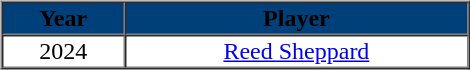<table border="0" style="width:50%;">
<tr>
<td valign="top"><br><table cellpadding="1" border="1" cellspacing="0" style="width:50%;">
<tr>
<th bgcolor=#00407a><span>Year</span></th>
<th bgcolor=#00407a><span>Player</span></th>
</tr>
<tr align=center>
<td>2024</td>
<td><a href='#'>Reed Sheppard</a></td>
</tr>
</table>
</td>
</tr>
</table>
